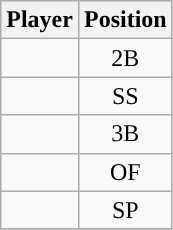<table class="wikitable sortable sortable" style="text-align: center">
<tr align=center>
<th>Player</th>
<th>Position</th>
</tr>
<tr>
<td></td>
<td>2B</td>
</tr>
<tr>
<td></td>
<td>SS</td>
</tr>
<tr>
<td></td>
<td>3B</td>
</tr>
<tr>
<td></td>
<td>OF</td>
</tr>
<tr>
<td></td>
<td>SP</td>
</tr>
<tr>
</tr>
</table>
